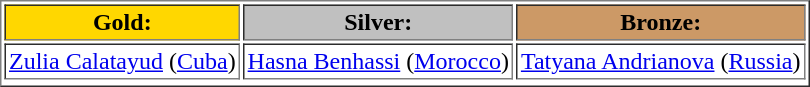<table border="1" Cellpadding="2">
<tr>
<td style="text-align:center;background-color:gold;"><strong>Gold:</strong></td>
<td style="text-align:center;background-color:silver;"><strong>Silver:</strong></td>
<td style="text-align:center;background-color:#CC9966;"><strong>Bronze:</strong></td>
</tr>
<tr>
<td> <a href='#'>Zulia Calatayud</a> (<a href='#'>Cuba</a>)</td>
<td> <a href='#'>Hasna Benhassi</a> (<a href='#'>Morocco</a>)</td>
<td> <a href='#'>Tatyana Andrianova</a> (<a href='#'>Russia</a>)</td>
</tr>
<tr>
</tr>
</table>
